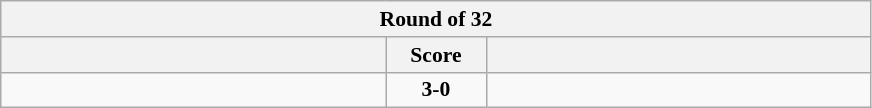<table class="wikitable" style="text-align: center; font-size:90% ">
<tr>
<th colspan=3>Round of 32</th>
</tr>
<tr>
<th align="right" width="250"></th>
<th width="60">Score</th>
<th align="left" width="250"></th>
</tr>
<tr>
<td align=left><strong></strong></td>
<td align=center><strong>3-0</strong></td>
<td align=left></td>
</tr>
</table>
